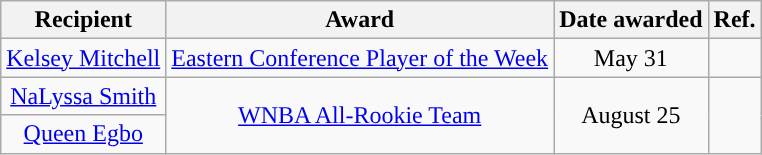<table class="wikitable sortable sortable" style="text-align: center">
<tr>
<th>Recipient</th>
<th>Award</th>
<th>Date awarded</th>
<th>Ref.</th>
</tr>
<tr>
<td><a href='#'>Kelsey Mitchell</a></td>
<td><a href='#'>Eastern Conference Player of the Week</a></td>
<td>May 31</td>
<td></td>
</tr>
<tr>
<td><a href='#'>NaLyssa Smith</a></td>
<td rowspan=2><a href='#'>WNBA All-Rookie Team</a></td>
<td rowspan=2>August 25</td>
<td rowspan=2></td>
</tr>
<tr>
<td><a href='#'>Queen Egbo</a></td>
</tr>
</table>
